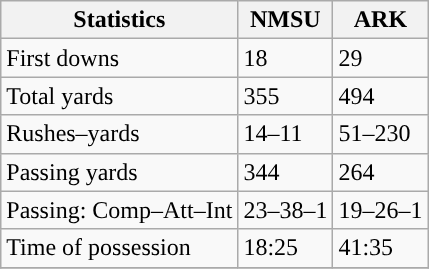<table class="wikitable" style="float: left;">
<tr>
<th>Statistics</th>
<th>NMSU</th>
<th>ARK</th>
</tr>
<tr>
<td>First downs</td>
<td>18</td>
<td>29</td>
</tr>
<tr>
<td>Total yards</td>
<td>355</td>
<td>494</td>
</tr>
<tr>
<td>Rushes–yards</td>
<td>14–11</td>
<td>51–230</td>
</tr>
<tr>
<td>Passing yards</td>
<td>344</td>
<td>264</td>
</tr>
<tr>
<td>Passing: Comp–Att–Int</td>
<td>23–38–1</td>
<td>19–26–1</td>
</tr>
<tr>
<td>Time of possession</td>
<td>18:25</td>
<td>41:35</td>
</tr>
<tr>
</tr>
</table>
